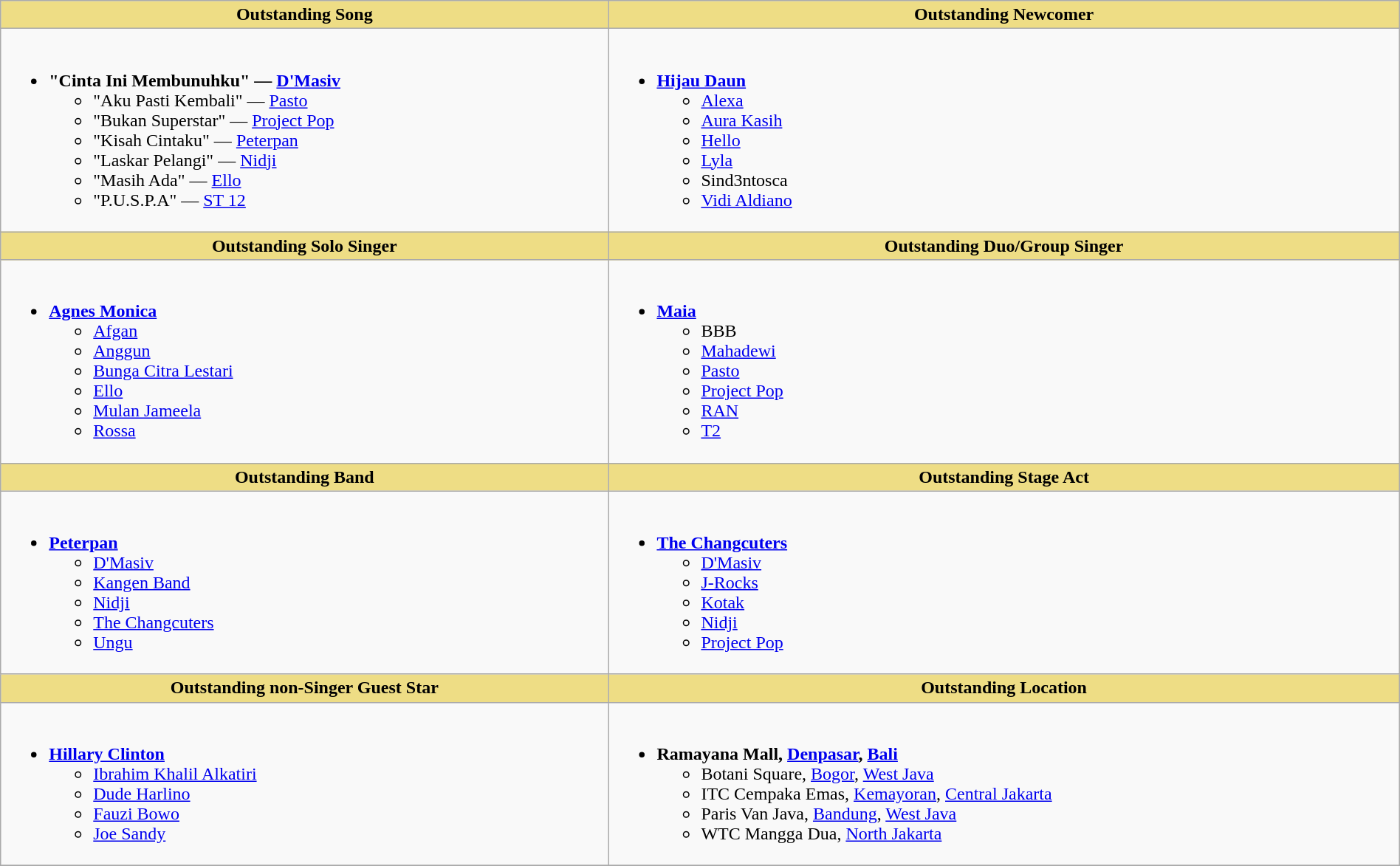<table class="wikitable" style="width:100%;">
<tr>
<th style="background:#EEDD85; width=50%">Outstanding Song</th>
<th style="background:#EEDD85; width=50%">Outstanding Newcomer</th>
</tr>
<tr>
<td valign= "top"><br><ul><li><strong>"Cinta Ini Membunuhku" — <a href='#'>D'Masiv</a></strong><ul><li>"Aku Pasti Kembali" — <a href='#'>Pasto</a></li><li>"Bukan Superstar" — <a href='#'>Project Pop</a></li><li>"Kisah Cintaku" — <a href='#'>Peterpan</a></li><li>"Laskar Pelangi" — <a href='#'>Nidji</a></li><li>"Masih Ada" — <a href='#'>Ello</a></li><li>"P.U.S.P.A" — <a href='#'>ST 12</a></li></ul></li></ul></td>
<td valign= "top"><br><ul><li><strong><a href='#'>Hijau Daun</a></strong><ul><li><a href='#'>Alexa</a></li><li><a href='#'>Aura Kasih</a></li><li><a href='#'>Hello</a></li><li><a href='#'>Lyla</a></li><li>Sind3ntosca</li><li><a href='#'>Vidi Aldiano</a></li></ul></li></ul></td>
</tr>
<tr>
<th style="background:#EEDD85; width=50%">Outstanding Solo Singer</th>
<th style="background:#EEDD85; width=50%">Outstanding Duo/Group Singer</th>
</tr>
<tr>
<td valign= "top"><br><ul><li><strong><a href='#'>Agnes Monica</a></strong><ul><li><a href='#'>Afgan</a></li><li><a href='#'>Anggun</a></li><li><a href='#'>Bunga Citra Lestari</a></li><li><a href='#'>Ello</a></li><li><a href='#'>Mulan Jameela</a></li><li><a href='#'>Rossa</a></li></ul></li></ul></td>
<td valign= "top"><br><ul><li><strong><a href='#'>Maia</a></strong><ul><li>BBB</li><li><a href='#'>Mahadewi</a></li><li><a href='#'>Pasto</a></li><li><a href='#'>Project Pop</a></li><li><a href='#'>RAN</a></li><li><a href='#'>T2</a></li></ul></li></ul></td>
</tr>
<tr>
<th style="background:#EEDD85; width=50%">Outstanding Band</th>
<th style="background:#EEDD85; width=50%">Outstanding Stage Act</th>
</tr>
<tr>
<td valign= "top"><br><ul><li><strong><a href='#'>Peterpan</a></strong><ul><li><a href='#'>D'Masiv</a></li><li><a href='#'>Kangen Band</a></li><li><a href='#'>Nidji</a></li><li><a href='#'>The Changcuters</a></li><li><a href='#'>Ungu</a></li></ul></li></ul></td>
<td valign= "top"><br><ul><li><strong><a href='#'>The Changcuters</a></strong><ul><li><a href='#'>D'Masiv</a></li><li><a href='#'>J-Rocks</a></li><li><a href='#'>Kotak</a></li><li><a href='#'>Nidji</a></li><li><a href='#'>Project Pop</a></li></ul></li></ul></td>
</tr>
<tr>
<th style="background:#EEDD85; width=50%">Outstanding non-Singer Guest Star</th>
<th style="background:#EEDD85; width=50%">Outstanding Location</th>
</tr>
<tr>
<td valign= "top"><br><ul><li><strong><a href='#'>Hillary Clinton</a></strong><ul><li><a href='#'>Ibrahim Khalil Alkatiri</a></li><li><a href='#'>Dude Harlino</a></li><li><a href='#'>Fauzi Bowo</a></li><li><a href='#'>Joe Sandy</a></li></ul></li></ul></td>
<td valign= "top"><br><ul><li><strong>Ramayana Mall, <a href='#'>Denpasar</a>, <a href='#'>Bali</a></strong><ul><li>Botani Square, <a href='#'>Bogor</a>, <a href='#'>West Java</a></li><li>ITC Cempaka Emas, <a href='#'>Kemayoran</a>, <a href='#'>Central Jakarta</a></li><li>Paris Van Java, <a href='#'>Bandung</a>, <a href='#'>West Java</a></li><li>WTC Mangga Dua, <a href='#'>North Jakarta</a></li></ul></li></ul></td>
</tr>
<tr>
</tr>
</table>
